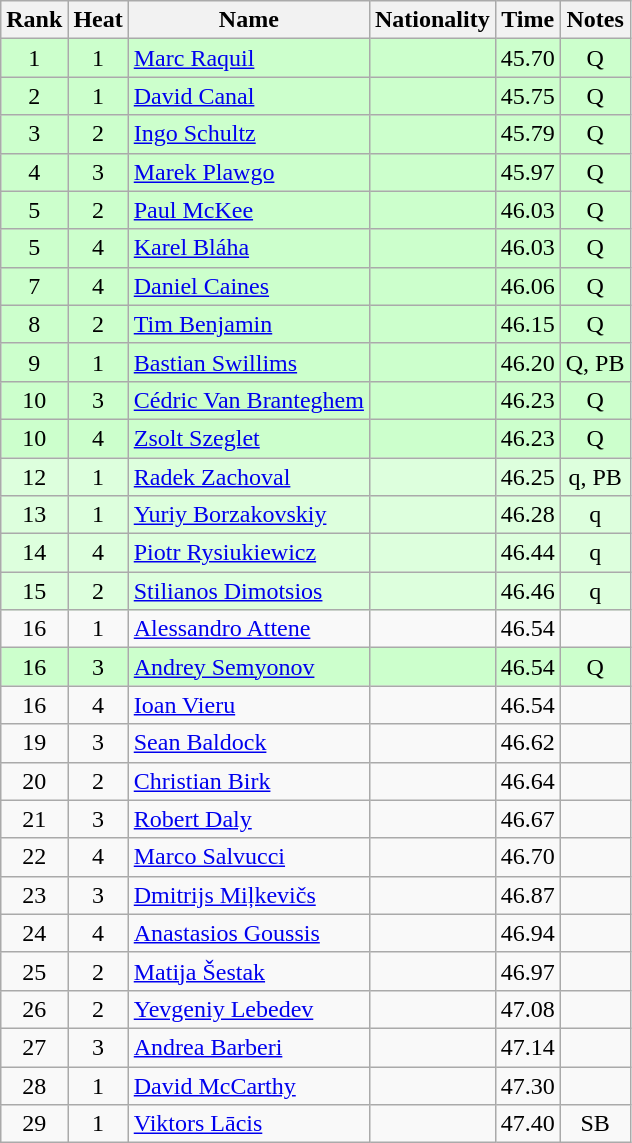<table class="wikitable sortable" style="text-align:center">
<tr>
<th>Rank</th>
<th>Heat</th>
<th>Name</th>
<th>Nationality</th>
<th>Time</th>
<th>Notes</th>
</tr>
<tr bgcolor=ccffcc>
<td>1</td>
<td>1</td>
<td align=left><a href='#'>Marc Raquil</a></td>
<td align=left></td>
<td>45.70</td>
<td>Q</td>
</tr>
<tr bgcolor=ccffcc>
<td>2</td>
<td>1</td>
<td align=left><a href='#'>David Canal</a></td>
<td align=left></td>
<td>45.75</td>
<td>Q</td>
</tr>
<tr bgcolor=ccffcc>
<td>3</td>
<td>2</td>
<td align=left><a href='#'>Ingo Schultz</a></td>
<td align=left></td>
<td>45.79</td>
<td>Q</td>
</tr>
<tr bgcolor=ccffcc>
<td>4</td>
<td>3</td>
<td align=left><a href='#'>Marek Plawgo</a></td>
<td align=left></td>
<td>45.97</td>
<td>Q</td>
</tr>
<tr bgcolor=ccffcc>
<td>5</td>
<td>2</td>
<td align=left><a href='#'>Paul McKee</a></td>
<td align=left></td>
<td>46.03</td>
<td>Q</td>
</tr>
<tr bgcolor=ccffcc>
<td>5</td>
<td>4</td>
<td align=left><a href='#'>Karel Bláha</a></td>
<td align=left></td>
<td>46.03</td>
<td>Q</td>
</tr>
<tr bgcolor=ccffcc>
<td>7</td>
<td>4</td>
<td align=left><a href='#'>Daniel Caines</a></td>
<td align=left></td>
<td>46.06</td>
<td>Q</td>
</tr>
<tr bgcolor=ccffcc>
<td>8</td>
<td>2</td>
<td align=left><a href='#'>Tim Benjamin</a></td>
<td align=left></td>
<td>46.15</td>
<td>Q</td>
</tr>
<tr bgcolor=ccffcc>
<td>9</td>
<td>1</td>
<td align=left><a href='#'>Bastian Swillims</a></td>
<td align=left></td>
<td>46.20</td>
<td>Q, PB</td>
</tr>
<tr bgcolor=ccffcc>
<td>10</td>
<td>3</td>
<td align=left><a href='#'>Cédric Van Branteghem</a></td>
<td align=left></td>
<td>46.23</td>
<td>Q</td>
</tr>
<tr bgcolor=ccffcc>
<td>10</td>
<td>4</td>
<td align=left><a href='#'>Zsolt Szeglet</a></td>
<td align=left></td>
<td>46.23</td>
<td>Q</td>
</tr>
<tr bgcolor=ddffdd>
<td>12</td>
<td>1</td>
<td align=left><a href='#'>Radek Zachoval</a></td>
<td align=left></td>
<td>46.25</td>
<td>q, PB</td>
</tr>
<tr bgcolor=ddffdd>
<td>13</td>
<td>1</td>
<td align=left><a href='#'>Yuriy Borzakovskiy</a></td>
<td align=left></td>
<td>46.28</td>
<td>q</td>
</tr>
<tr bgcolor=ddffdd>
<td>14</td>
<td>4</td>
<td align=left><a href='#'>Piotr Rysiukiewicz</a></td>
<td align=left></td>
<td>46.44</td>
<td>q</td>
</tr>
<tr bgcolor=ddffdd>
<td>15</td>
<td>2</td>
<td align=left><a href='#'>Stilianos Dimotsios</a></td>
<td align=left></td>
<td>46.46</td>
<td>q</td>
</tr>
<tr>
<td>16</td>
<td>1</td>
<td align=left><a href='#'>Alessandro Attene</a></td>
<td align=left></td>
<td>46.54</td>
<td></td>
</tr>
<tr bgcolor=ccffcc>
<td>16</td>
<td>3</td>
<td align=left><a href='#'>Andrey Semyonov</a></td>
<td align=left></td>
<td>46.54</td>
<td>Q</td>
</tr>
<tr>
<td>16</td>
<td>4</td>
<td align=left><a href='#'>Ioan Vieru</a></td>
<td align=left></td>
<td>46.54</td>
<td></td>
</tr>
<tr>
<td>19</td>
<td>3</td>
<td align=left><a href='#'>Sean Baldock</a></td>
<td align=left></td>
<td>46.62</td>
<td></td>
</tr>
<tr>
<td>20</td>
<td>2</td>
<td align=left><a href='#'>Christian Birk</a></td>
<td align=left></td>
<td>46.64</td>
<td></td>
</tr>
<tr>
<td>21</td>
<td>3</td>
<td align=left><a href='#'>Robert Daly</a></td>
<td align=left></td>
<td>46.67</td>
<td></td>
</tr>
<tr>
<td>22</td>
<td>4</td>
<td align=left><a href='#'>Marco Salvucci</a></td>
<td align=left></td>
<td>46.70</td>
<td></td>
</tr>
<tr>
<td>23</td>
<td>3</td>
<td align=left><a href='#'>Dmitrijs Miļkevičs</a></td>
<td align=left></td>
<td>46.87</td>
<td></td>
</tr>
<tr>
<td>24</td>
<td>4</td>
<td align=left><a href='#'>Anastasios Goussis</a></td>
<td align=left></td>
<td>46.94</td>
<td></td>
</tr>
<tr>
<td>25</td>
<td>2</td>
<td align=left><a href='#'>Matija Šestak</a></td>
<td align=left></td>
<td>46.97</td>
<td></td>
</tr>
<tr>
<td>26</td>
<td>2</td>
<td align=left><a href='#'>Yevgeniy Lebedev</a></td>
<td align=left></td>
<td>47.08</td>
<td></td>
</tr>
<tr>
<td>27</td>
<td>3</td>
<td align=left><a href='#'>Andrea Barberi</a></td>
<td align=left></td>
<td>47.14</td>
<td></td>
</tr>
<tr>
<td>28</td>
<td>1</td>
<td align=left><a href='#'>David McCarthy</a></td>
<td align=left></td>
<td>47.30</td>
<td></td>
</tr>
<tr>
<td>29</td>
<td>1</td>
<td align=left><a href='#'>Viktors Lācis</a></td>
<td align=left></td>
<td>47.40</td>
<td>SB</td>
</tr>
</table>
